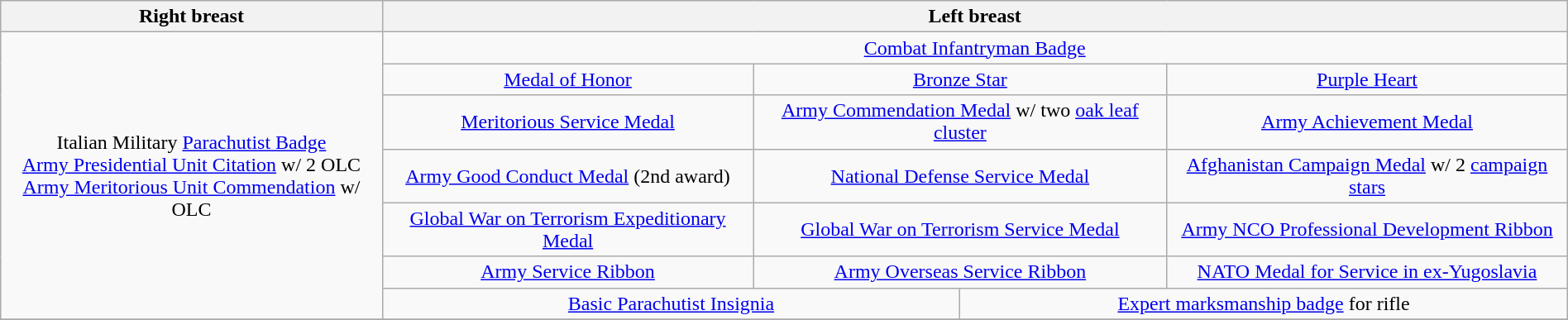<table class="wikitable" style="margin:1em auto; text-align:center;">
<tr>
<th colspan="2" align="center">Right breast</th>
<th colspan="6" align="center">Left breast</th>
</tr>
<tr>
<td rowspan="7" colspan="2" align="center">Italian Military <a href='#'>Parachutist Badge</a><br><a href='#'>Army Presidential Unit Citation</a> w/ 2 OLC<br><a href='#'>Army Meritorious Unit Commendation</a> w/ OLC</td>
<td colspan="6"><a href='#'>Combat Infantryman Badge</a></td>
</tr>
<tr>
<td colspan="2"><a href='#'>Medal of Honor</a></td>
<td colspan="2"><a href='#'>Bronze Star</a></td>
<td colspan="2"><a href='#'>Purple Heart</a></td>
</tr>
<tr>
<td colspan="2"><a href='#'>Meritorious Service Medal</a></td>
<td colspan="2"><a href='#'>Army Commendation Medal</a> w/ two <a href='#'>oak leaf cluster</a></td>
<td colspan="2"><a href='#'>Army Achievement Medal</a></td>
</tr>
<tr>
<td colspan="2"><a href='#'>Army Good Conduct Medal</a> (2nd award)</td>
<td colspan="2"><a href='#'>National Defense Service Medal</a></td>
<td colspan="2"><a href='#'>Afghanistan Campaign Medal</a> w/ 2 <a href='#'>campaign stars</a></td>
</tr>
<tr>
<td colspan="2"><a href='#'>Global War on Terrorism Expeditionary Medal</a></td>
<td colspan="2"><a href='#'>Global War on Terrorism Service Medal</a></td>
<td colspan="2"><a href='#'>Army NCO Professional Development Ribbon</a></td>
</tr>
<tr>
<td colspan="2"><a href='#'>Army Service Ribbon</a></td>
<td colspan="2"><a href='#'>Army Overseas Service Ribbon</a></td>
<td colspan="2"><a href='#'>NATO Medal for Service in ex-Yugoslavia</a></td>
</tr>
<tr>
<td colspan="3"><a href='#'>Basic Parachutist Insignia</a></td>
<td colspan="3"><a href='#'>Expert marksmanship badge</a> for rifle</td>
</tr>
<tr>
</tr>
</table>
